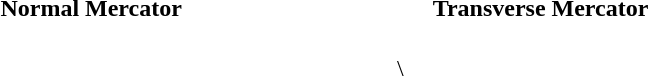<table style="text-align:left" style="margin: 1em auto 1em auto">
<tr valign=top>
<th width="1%"></th>
<th width="36%">Normal Mercator</th>
<th width="3%"></th>
<th width="36%">Transverse Mercator</th>
<th width="1%"></th>
</tr>
<tr valign=top>
<td></td>
<td align="center" width="200px"></td>
<td><br>\</td>
<td align="center" width="200px"></td>
</tr>
</table>
